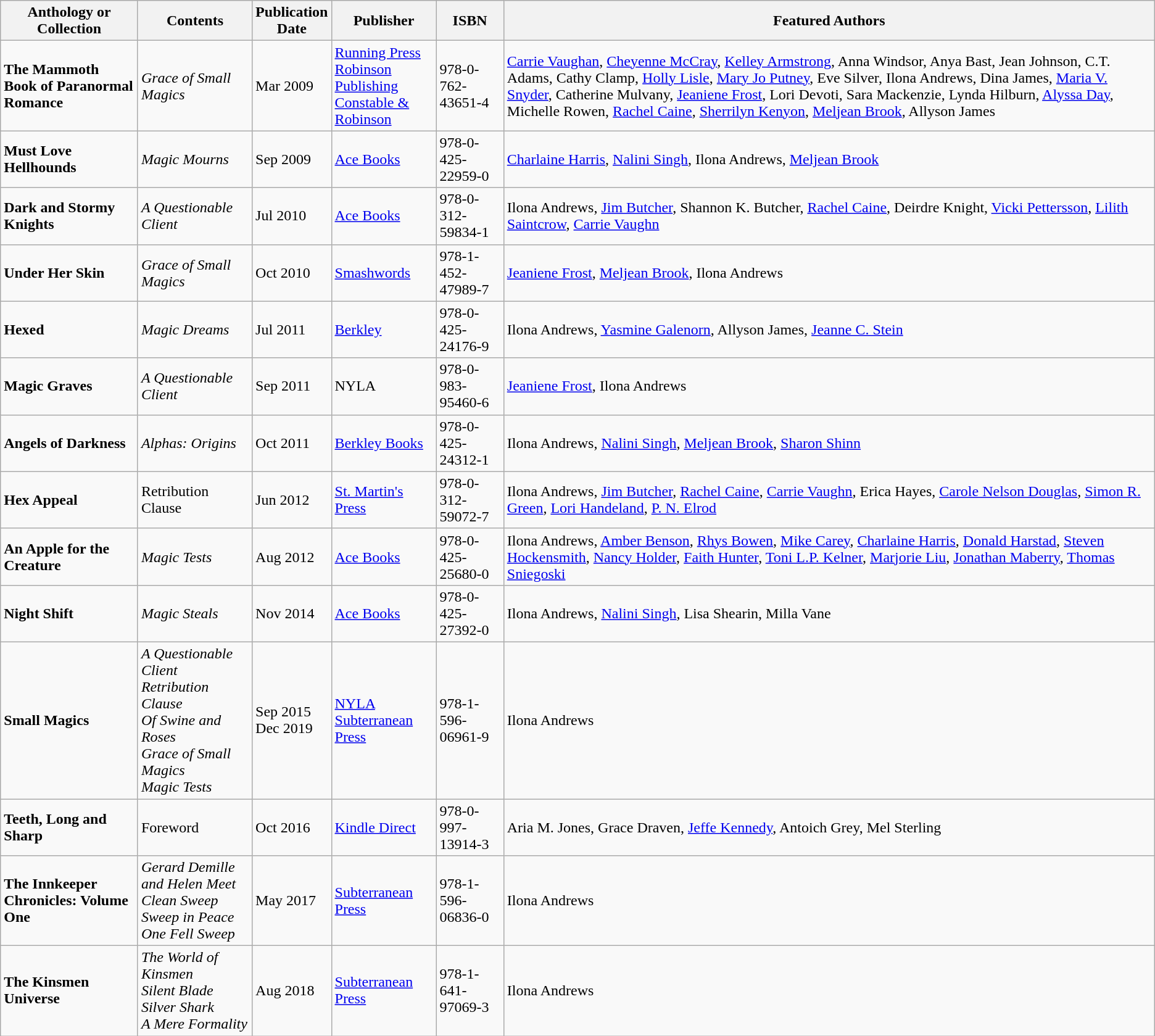<table class="wikitable">
<tr>
<th>Anthology or Collection</th>
<th>Contents</th>
<th>Publication<br>Date</th>
<th>Publisher</th>
<th>ISBN</th>
<th>Featured Authors</th>
</tr>
<tr>
<td><strong>The Mammoth Book of Paranormal Romance</strong></td>
<td><em>Grace of Small Magics</em></td>
<td>Mar 2009</td>
<td><a href='#'>Running Press</a><br><a href='#'>Robinson Publishing</a><br><a href='#'>Constable & Robinson</a></td>
<td>978-0-762-43651-4</td>
<td><a href='#'>Carrie Vaughan</a>, <a href='#'>Cheyenne McCray</a>, <a href='#'>Kelley Armstrong</a>, Anna Windsor, Anya Bast, Jean Johnson, C.T. Adams, Cathy Clamp, <a href='#'>Holly Lisle</a>, <a href='#'>Mary Jo Putney</a>, Eve Silver, Ilona Andrews, Dina James, <a href='#'>Maria V. Snyder</a>, Catherine Mulvany, <a href='#'>Jeaniene Frost</a>, Lori Devoti, Sara Mackenzie, Lynda Hilburn, <a href='#'>Alyssa Day</a>, Michelle Rowen, <a href='#'>Rachel Caine</a>, <a href='#'>Sherrilyn Kenyon</a>, <a href='#'>Meljean Brook</a>, Allyson James</td>
</tr>
<tr>
<td><strong>Must Love Hellhounds</strong></td>
<td><em>Magic Mourns</em></td>
<td>Sep 2009</td>
<td><a href='#'>Ace Books</a></td>
<td>978-0-425-22959-0</td>
<td><a href='#'>Charlaine Harris</a>, <a href='#'>Nalini Singh</a>, Ilona Andrews, <a href='#'>Meljean Brook</a></td>
</tr>
<tr>
<td><strong>Dark and Stormy Knights</strong></td>
<td><em>A Questionable Client</em></td>
<td>Jul 2010</td>
<td><a href='#'>Ace Books</a></td>
<td>978-0-312-59834-1</td>
<td>Ilona Andrews, <a href='#'>Jim Butcher</a>, Shannon K. Butcher, <a href='#'>Rachel Caine</a>, Deirdre Knight, <a href='#'>Vicki Pettersson</a>, <a href='#'>Lilith Saintcrow</a>, <a href='#'>Carrie Vaughn</a></td>
</tr>
<tr>
<td><strong>Under Her Skin</strong></td>
<td><em>Grace of Small Magics</em></td>
<td>Oct 2010</td>
<td><a href='#'>Smashwords</a></td>
<td>978-1-452-47989-7</td>
<td><a href='#'>Jeaniene Frost</a>, <a href='#'>Meljean Brook</a>, Ilona Andrews</td>
</tr>
<tr>
<td><strong>Hexed</strong></td>
<td><em>Magic Dreams</em></td>
<td>Jul 2011</td>
<td><a href='#'>Berkley</a></td>
<td>978-0-425-24176-9</td>
<td>Ilona Andrews, <a href='#'>Yasmine Galenorn</a>, Allyson James, <a href='#'>Jeanne C. Stein</a></td>
</tr>
<tr>
<td><strong>Magic Graves</strong></td>
<td><em>A Questionable Client</em></td>
<td>Sep 2011</td>
<td>NYLA</td>
<td>978-0-983-95460-6</td>
<td><a href='#'>Jeaniene Frost</a>, Ilona Andrews</td>
</tr>
<tr>
<td><strong>Angels of Darkness</strong></td>
<td><em>Alphas: Origins</em></td>
<td>Oct 2011</td>
<td><a href='#'>Berkley Books</a></td>
<td>978-0-425-24312-1</td>
<td>Ilona Andrews, <a href='#'>Nalini Singh</a>, <a href='#'>Meljean Brook</a>, <a href='#'>Sharon Shinn</a></td>
</tr>
<tr>
<td><strong>Hex Appeal</strong></td>
<td>Retribution Clause</td>
<td>Jun 2012</td>
<td><a href='#'>St. Martin's Press</a></td>
<td>978-0-312-59072-7</td>
<td>Ilona Andrews, <a href='#'>Jim Butcher</a>, <a href='#'>Rachel Caine</a>, <a href='#'>Carrie Vaughn</a>, Erica Hayes, <a href='#'>Carole Nelson Douglas</a>, <a href='#'>Simon R. Green</a>, <a href='#'>Lori Handeland</a>, <a href='#'>P. N. Elrod</a></td>
</tr>
<tr>
<td><strong>An Apple for the Creature</strong></td>
<td><em>Magic Tests</em></td>
<td>Aug 2012</td>
<td><a href='#'>Ace Books</a></td>
<td>978-0-425-25680-0</td>
<td>Ilona Andrews, <a href='#'>Amber Benson</a>, <a href='#'>Rhys Bowen</a>, <a href='#'>Mike Carey</a>, <a href='#'>Charlaine Harris</a>, <a href='#'>Donald Harstad</a>, <a href='#'>Steven Hockensmith</a>, <a href='#'>Nancy Holder</a>, <a href='#'>Faith Hunter</a>, <a href='#'>Toni L.P. Kelner</a>, <a href='#'>Marjorie Liu</a>, <a href='#'>Jonathan Maberry</a>, <a href='#'>Thomas Sniegoski</a></td>
</tr>
<tr>
<td><strong>Night Shift</strong></td>
<td><em>Magic Steals</em></td>
<td>Nov 2014</td>
<td><a href='#'>Ace Books</a></td>
<td>978-0-425-27392-0</td>
<td>Ilona Andrews, <a href='#'>Nalini Singh</a>, Lisa Shearin, Milla Vane</td>
</tr>
<tr>
<td><strong>Small Magics</strong></td>
<td><em>A Questionable Client</em><br><em>Retribution Clause</em><br><em>Of Swine and Roses</em><br><em>Grace of Small Magics</em><br><em>Magic Tests</em></td>
<td>Sep 2015<br>Dec 2019</td>
<td><a href='#'>NYLA</a> <a href='#'>Subterranean Press</a></td>
<td>978-1-596-06961-9</td>
<td>Ilona Andrews</td>
</tr>
<tr>
<td><strong>Teeth, Long and Sharp</strong></td>
<td>Foreword</td>
<td>Oct 2016</td>
<td><a href='#'>Kindle Direct</a></td>
<td>978-0-997-13914-3</td>
<td>Aria M. Jones, Grace Draven, <a href='#'>Jeffe Kennedy</a>, Antoich Grey, Mel Sterling</td>
</tr>
<tr>
<td><strong>The Innkeeper Chronicles: Volume One</strong></td>
<td><em>Gerard Demille and Helen Meet</em><br><em>Clean Sweep</em><br><em>Sweep in Peace</em><br><em>One Fell Sweep</em></td>
<td>May 2017</td>
<td><a href='#'>Subterranean Press</a></td>
<td>978-1-596-06836-0</td>
<td>Ilona Andrews</td>
</tr>
<tr>
<td><strong>The Kinsmen Universe</strong></td>
<td><em>The World of Kinsmen</em><br><em>Silent Blade</em><br><em>Silver Shark</em><br><em>A Mere Formality</em></td>
<td>Aug 2018</td>
<td><a href='#'>Subterranean Press</a></td>
<td>978-1-641-97069-3</td>
<td>Ilona Andrews</td>
</tr>
</table>
